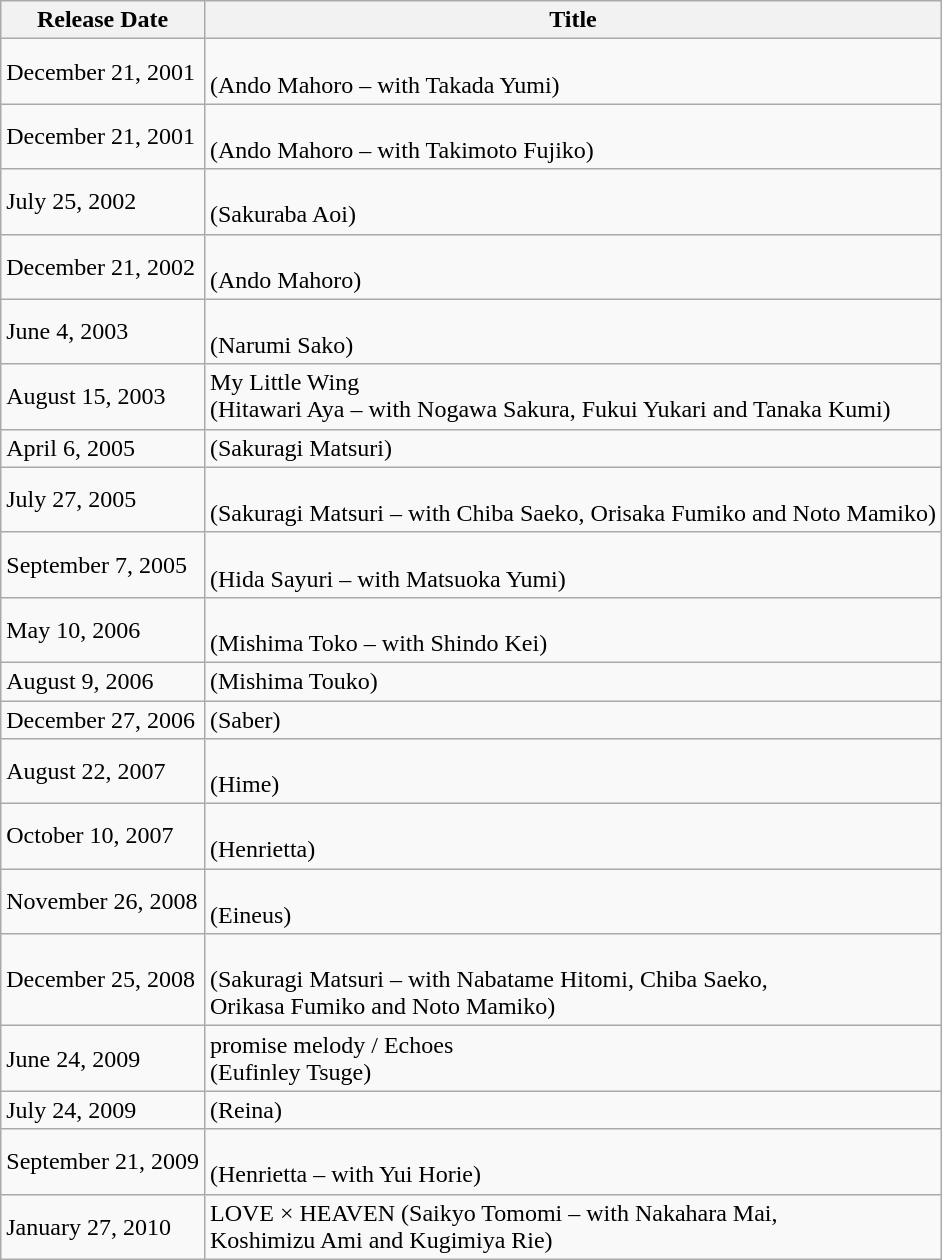<table class="wikitable">
<tr>
<th>Release Date</th>
<th>Title</th>
</tr>
<tr>
<td>December 21, 2001</td>
<td><br>(Ando Mahoro – with Takada Yumi)</td>
</tr>
<tr>
<td>December 21, 2001</td>
<td><br>(Ando Mahoro – with Takimoto Fujiko)</td>
</tr>
<tr>
<td>July 25, 2002</td>
<td><br>(Sakuraba Aoi)</td>
</tr>
<tr>
<td>December 21, 2002</td>
<td><br>(Ando Mahoro)</td>
</tr>
<tr>
<td>June 4, 2003</td>
<td><br>(Narumi Sako)</td>
</tr>
<tr>
<td>August 15, 2003</td>
<td>My Little Wing<br>(Hitawari Aya – with Nogawa Sakura, Fukui Yukari and Tanaka Kumi)</td>
</tr>
<tr>
<td>April 6, 2005</td>
<td> (Sakuragi Matsuri)</td>
</tr>
<tr>
<td>July 27, 2005</td>
<td><br>(Sakuragi Matsuri – with Chiba Saeko, Orisaka Fumiko and Noto Mamiko)</td>
</tr>
<tr>
<td>September 7, 2005</td>
<td><br>(Hida Sayuri – with Matsuoka Yumi)</td>
</tr>
<tr>
<td>May 10, 2006</td>
<td><br>(Mishima Toko – with Shindo Kei)</td>
</tr>
<tr>
<td>August 9, 2006</td>
<td>(Mishima Touko)</td>
</tr>
<tr>
<td>December 27, 2006</td>
<td> (Saber)</td>
</tr>
<tr>
<td>August 22, 2007</td>
<td><br>(Hime)</td>
</tr>
<tr>
<td>October 10, 2007</td>
<td><br>(Henrietta)</td>
</tr>
<tr>
<td>November 26, 2008</td>
<td><br>(Eineus)</td>
</tr>
<tr>
<td>December 25, 2008</td>
<td><br>(Sakuragi Matsuri – with Nabatame Hitomi, Chiba Saeko,<br>Orikasa Fumiko and Noto Mamiko)</td>
</tr>
<tr>
<td>June 24, 2009</td>
<td>promise melody / Echoes<br>(Eufinley Tsuge)</td>
</tr>
<tr>
<td>July 24, 2009</td>
<td> (Reina)</td>
</tr>
<tr>
<td>September 21, 2009</td>
<td><br>(Henrietta – with Yui Horie)</td>
</tr>
<tr>
<td>January 27, 2010</td>
<td>LOVE × HEAVEN (Saikyo Tomomi – with Nakahara Mai,<br>Koshimizu Ami and Kugimiya Rie)</td>
</tr>
</table>
